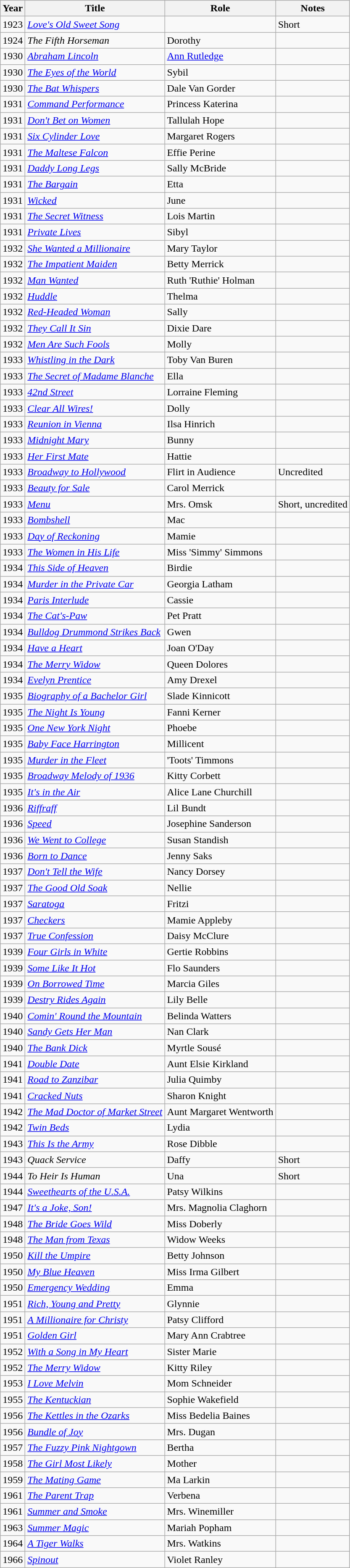<table class="wikitable sortable">
<tr>
<th>Year</th>
<th>Title</th>
<th>Role</th>
<th class="unsortable">Notes</th>
</tr>
<tr>
<td>1923</td>
<td><em><a href='#'>Love's Old Sweet Song</a></em></td>
<td></td>
<td>Short</td>
</tr>
<tr>
<td>1924</td>
<td data-sort-value="Fifth Horseman, The"><em>The Fifth Horseman</em></td>
<td>Dorothy</td>
<td></td>
</tr>
<tr>
<td>1930</td>
<td><em><a href='#'>Abraham Lincoln</a></em></td>
<td><a href='#'>Ann Rutledge</a></td>
<td></td>
</tr>
<tr>
<td>1930</td>
<td data-sort-value="Eyes of the World, The"><em><a href='#'>The Eyes of the World</a></em></td>
<td>Sybil</td>
<td></td>
</tr>
<tr>
<td>1930</td>
<td data-sort-value="Bat Whispers, The"><em><a href='#'>The Bat Whispers</a></em></td>
<td>Dale Van Gorder</td>
<td></td>
</tr>
<tr>
<td>1931</td>
<td><em><a href='#'>Command Performance</a></em></td>
<td>Princess Katerina</td>
<td></td>
</tr>
<tr>
<td>1931</td>
<td><em><a href='#'>Don't Bet on Women</a></em></td>
<td>Tallulah Hope</td>
<td></td>
</tr>
<tr>
<td>1931</td>
<td><em><a href='#'>Six Cylinder Love</a></em></td>
<td>Margaret Rogers</td>
<td></td>
</tr>
<tr>
<td>1931</td>
<td data-sort-value="Maltese Falcon, The"><em><a href='#'>The Maltese Falcon</a></em></td>
<td>Effie Perine</td>
<td></td>
</tr>
<tr>
<td>1931</td>
<td><em><a href='#'>Daddy Long Legs</a></em></td>
<td>Sally McBride</td>
<td></td>
</tr>
<tr>
<td>1931</td>
<td data-sort-value="Bargain, The"><em><a href='#'>The Bargain</a></em></td>
<td>Etta</td>
<td></td>
</tr>
<tr>
<td>1931</td>
<td><em><a href='#'>Wicked</a></em></td>
<td>June</td>
<td></td>
</tr>
<tr>
<td>1931</td>
<td data-sort-value="Secret Witness, The"><em><a href='#'>The Secret Witness</a></em></td>
<td>Lois Martin</td>
<td></td>
</tr>
<tr>
<td>1931</td>
<td><em><a href='#'>Private Lives</a></em></td>
<td>Sibyl</td>
<td></td>
</tr>
<tr>
<td>1932</td>
<td><em><a href='#'>She Wanted a Millionaire</a></em></td>
<td>Mary Taylor</td>
<td></td>
</tr>
<tr>
<td>1932</td>
<td data-sort-value="Impatient Maiden, The"><em><a href='#'>The Impatient Maiden</a></em></td>
<td>Betty Merrick</td>
<td></td>
</tr>
<tr>
<td>1932</td>
<td><em><a href='#'>Man Wanted</a></em></td>
<td>Ruth 'Ruthie' Holman</td>
<td></td>
</tr>
<tr>
<td>1932</td>
<td><em><a href='#'>Huddle</a></em></td>
<td>Thelma</td>
<td></td>
</tr>
<tr>
<td>1932</td>
<td><em><a href='#'>Red-Headed Woman</a></em></td>
<td>Sally</td>
<td></td>
</tr>
<tr>
<td>1932</td>
<td><em><a href='#'>They Call It Sin</a></em></td>
<td>Dixie Dare</td>
<td></td>
</tr>
<tr>
<td>1932</td>
<td><em><a href='#'>Men Are Such Fools</a></em></td>
<td>Molly</td>
<td></td>
</tr>
<tr>
<td>1933</td>
<td><em><a href='#'>Whistling in the Dark</a></em></td>
<td>Toby Van Buren</td>
<td></td>
</tr>
<tr>
<td>1933</td>
<td data-sort-value="Secret of Madame Blanche, The"><em><a href='#'>The Secret of Madame Blanche</a></em></td>
<td>Ella</td>
<td></td>
</tr>
<tr>
<td>1933</td>
<td><em><a href='#'>42nd Street</a></em></td>
<td>Lorraine Fleming</td>
<td></td>
</tr>
<tr>
<td>1933</td>
<td><em><a href='#'>Clear All Wires!</a></em></td>
<td>Dolly</td>
<td></td>
</tr>
<tr>
<td>1933</td>
<td><em><a href='#'>Reunion in Vienna</a></em></td>
<td>Ilsa Hinrich</td>
<td></td>
</tr>
<tr>
<td>1933</td>
<td><em><a href='#'>Midnight Mary</a></em></td>
<td>Bunny</td>
<td></td>
</tr>
<tr>
<td>1933</td>
<td><em><a href='#'>Her First Mate</a></em></td>
<td>Hattie</td>
<td></td>
</tr>
<tr>
<td>1933</td>
<td><em><a href='#'>Broadway to Hollywood</a></em></td>
<td>Flirt in Audience</td>
<td>Uncredited</td>
</tr>
<tr>
<td>1933</td>
<td><em><a href='#'>Beauty for Sale</a></em></td>
<td>Carol Merrick</td>
<td></td>
</tr>
<tr>
<td>1933</td>
<td><em><a href='#'>Menu</a></em></td>
<td>Mrs. Omsk</td>
<td>Short, uncredited</td>
</tr>
<tr>
<td>1933</td>
<td><em><a href='#'>Bombshell</a></em></td>
<td>Mac</td>
<td></td>
</tr>
<tr>
<td>1933</td>
<td><em><a href='#'>Day of Reckoning</a></em></td>
<td>Mamie</td>
<td></td>
</tr>
<tr>
<td>1933</td>
<td data-sort-value="Women in His Life, The"><em><a href='#'>The Women in His Life</a></em></td>
<td>Miss 'Simmy' Simmons</td>
<td></td>
</tr>
<tr>
<td>1934</td>
<td><em><a href='#'>This Side of Heaven</a></em></td>
<td>Birdie</td>
<td></td>
</tr>
<tr>
<td>1934</td>
<td><em><a href='#'>Murder in the Private Car</a></em></td>
<td>Georgia Latham</td>
<td></td>
</tr>
<tr>
<td>1934</td>
<td><em><a href='#'>Paris Interlude</a></em></td>
<td>Cassie</td>
<td></td>
</tr>
<tr>
<td>1934</td>
<td data-sort-value="Cat's-Paw, The"><em><a href='#'>The Cat's-Paw</a></em></td>
<td>Pet Pratt</td>
<td></td>
</tr>
<tr>
<td>1934</td>
<td><em><a href='#'>Bulldog Drummond Strikes Back</a></em></td>
<td>Gwen</td>
<td></td>
</tr>
<tr>
<td>1934</td>
<td><em><a href='#'>Have a Heart</a></em></td>
<td>Joan O'Day</td>
<td></td>
</tr>
<tr>
<td>1934</td>
<td data-sort-value="Merry Widow, The"><em><a href='#'>The Merry Widow</a></em></td>
<td>Queen Dolores</td>
<td></td>
</tr>
<tr>
<td>1934</td>
<td><em><a href='#'>Evelyn Prentice</a></em></td>
<td>Amy Drexel</td>
<td></td>
</tr>
<tr>
<td>1935</td>
<td><em><a href='#'>Biography of a Bachelor Girl</a></em></td>
<td>Slade Kinnicott</td>
<td></td>
</tr>
<tr>
<td>1935</td>
<td data-sort-value="Night Is Young, The"><em><a href='#'>The Night Is Young</a></em></td>
<td>Fanni Kerner</td>
<td></td>
</tr>
<tr>
<td>1935</td>
<td><em><a href='#'>One New York Night</a></em></td>
<td>Phoebe</td>
<td></td>
</tr>
<tr>
<td>1935</td>
<td><em><a href='#'>Baby Face Harrington</a></em></td>
<td>Millicent</td>
<td></td>
</tr>
<tr>
<td>1935</td>
<td><em><a href='#'>Murder in the Fleet</a></em></td>
<td>'Toots' Timmons</td>
<td></td>
</tr>
<tr>
<td>1935</td>
<td><em><a href='#'>Broadway Melody of 1936</a></em></td>
<td>Kitty Corbett</td>
<td></td>
</tr>
<tr>
<td>1935</td>
<td><em><a href='#'>It's in the Air</a></em></td>
<td>Alice Lane Churchill</td>
<td></td>
</tr>
<tr>
<td>1936</td>
<td><em><a href='#'>Riffraff</a></em></td>
<td>Lil Bundt</td>
<td></td>
</tr>
<tr>
<td>1936</td>
<td><em><a href='#'>Speed</a></em></td>
<td>Josephine Sanderson</td>
<td></td>
</tr>
<tr>
<td>1936</td>
<td><em><a href='#'>We Went to College</a></em></td>
<td>Susan Standish</td>
<td></td>
</tr>
<tr>
<td>1936</td>
<td><em><a href='#'>Born to Dance</a></em></td>
<td>Jenny Saks</td>
<td></td>
</tr>
<tr>
<td>1937</td>
<td><em><a href='#'>Don't Tell the Wife</a></em></td>
<td>Nancy Dorsey</td>
<td></td>
</tr>
<tr>
<td>1937</td>
<td data-sort-value="Good Old Soak, The"><em><a href='#'>The Good Old Soak</a></em></td>
<td>Nellie</td>
<td></td>
</tr>
<tr>
<td>1937</td>
<td><em><a href='#'>Saratoga</a></em></td>
<td>Fritzi</td>
<td></td>
</tr>
<tr>
<td>1937</td>
<td><em><a href='#'>Checkers</a></em></td>
<td>Mamie Appleby</td>
<td></td>
</tr>
<tr>
<td>1937</td>
<td><em><a href='#'>True Confession</a></em></td>
<td>Daisy McClure</td>
<td></td>
</tr>
<tr>
<td>1939</td>
<td><em><a href='#'>Four Girls in White</a></em></td>
<td>Gertie Robbins</td>
<td></td>
</tr>
<tr>
<td>1939</td>
<td><em><a href='#'>Some Like It Hot</a></em></td>
<td>Flo Saunders</td>
<td></td>
</tr>
<tr>
<td>1939</td>
<td><em><a href='#'>On Borrowed Time</a></em></td>
<td>Marcia Giles</td>
<td></td>
</tr>
<tr>
<td>1939</td>
<td><em><a href='#'>Destry Rides Again</a></em></td>
<td>Lily Belle</td>
<td></td>
</tr>
<tr>
<td>1940</td>
<td><em><a href='#'>Comin' Round the Mountain</a></em></td>
<td>Belinda Watters</td>
<td></td>
</tr>
<tr>
<td>1940</td>
<td><em><a href='#'>Sandy Gets Her Man</a></em></td>
<td>Nan Clark</td>
<td></td>
</tr>
<tr>
<td>1940</td>
<td data-sort-value="Bank Dick, The"><em><a href='#'>The Bank Dick</a></em></td>
<td>Myrtle Sousé</td>
<td></td>
</tr>
<tr>
<td>1941</td>
<td><em><a href='#'>Double Date</a></em></td>
<td>Aunt Elsie Kirkland</td>
<td></td>
</tr>
<tr>
<td>1941</td>
<td><em><a href='#'>Road to Zanzibar</a></em></td>
<td>Julia Quimby</td>
<td></td>
</tr>
<tr>
<td>1941</td>
<td><em><a href='#'>Cracked Nuts</a></em></td>
<td>Sharon Knight</td>
<td></td>
</tr>
<tr>
<td>1942</td>
<td data-sort-value="Mad Doctor of Market Street, The"><em><a href='#'>The Mad Doctor of Market Street</a></em></td>
<td>Aunt Margaret Wentworth</td>
<td></td>
</tr>
<tr>
<td>1942</td>
<td><em><a href='#'>Twin Beds</a></em></td>
<td>Lydia</td>
<td></td>
</tr>
<tr>
<td>1943</td>
<td><em><a href='#'>This Is the Army</a></em></td>
<td>Rose Dibble</td>
<td></td>
</tr>
<tr>
<td>1943</td>
<td><em>Quack Service</em></td>
<td>Daffy</td>
<td>Short</td>
</tr>
<tr>
<td>1944</td>
<td><em>To Heir Is Human</em></td>
<td>Una</td>
<td>Short</td>
</tr>
<tr>
<td>1944</td>
<td><em><a href='#'>Sweethearts of the U.S.A.</a></em></td>
<td>Patsy Wilkins</td>
<td></td>
</tr>
<tr>
<td>1947</td>
<td><em><a href='#'>It's a Joke, Son!</a></em></td>
<td>Mrs. Magnolia Claghorn</td>
<td></td>
</tr>
<tr>
<td>1948</td>
<td data-sort-value="Bride Goes Wild, The"><em><a href='#'>The Bride Goes Wild</a></em></td>
<td>Miss Doberly</td>
<td></td>
</tr>
<tr>
<td>1948</td>
<td><em><a href='#'>The Man from Texas</a></em></td>
<td>Widow Weeks</td>
<td></td>
</tr>
<tr>
<td>1950</td>
<td><em><a href='#'>Kill the Umpire</a></em></td>
<td>Betty Johnson</td>
<td></td>
</tr>
<tr>
<td>1950</td>
<td><em><a href='#'>My Blue Heaven</a></em></td>
<td>Miss Irma Gilbert</td>
<td></td>
</tr>
<tr>
<td>1950</td>
<td><em><a href='#'>Emergency Wedding</a></em></td>
<td>Emma</td>
<td></td>
</tr>
<tr>
<td>1951</td>
<td><em><a href='#'>Rich, Young and Pretty</a></em></td>
<td>Glynnie</td>
<td></td>
</tr>
<tr>
<td>1951</td>
<td data-sort-value="Millionaire for Christy, A"><em><a href='#'>A Millionaire for Christy</a></em></td>
<td>Patsy Clifford</td>
<td></td>
</tr>
<tr>
<td>1951</td>
<td><em><a href='#'>Golden Girl</a></em></td>
<td>Mary Ann Crabtree</td>
<td></td>
</tr>
<tr>
<td>1952</td>
<td><em><a href='#'>With a Song in My Heart</a></em></td>
<td>Sister Marie</td>
<td></td>
</tr>
<tr>
<td>1952</td>
<td data-sort-value="Merry Widow, The"><em><a href='#'>The Merry Widow</a></em></td>
<td>Kitty Riley</td>
<td></td>
</tr>
<tr>
<td>1953</td>
<td><em><a href='#'>I Love Melvin</a></em></td>
<td>Mom Schneider</td>
<td></td>
</tr>
<tr>
<td>1955</td>
<td data-sort-value="Kentuckian, The"><em><a href='#'>The Kentuckian</a></em></td>
<td>Sophie Wakefield</td>
<td></td>
</tr>
<tr>
<td>1956</td>
<td data-sort-value="Kettles in the Ozarks, The"><em><a href='#'>The Kettles in the Ozarks</a></em></td>
<td>Miss Bedelia Baines</td>
<td></td>
</tr>
<tr>
<td>1956</td>
<td><em><a href='#'>Bundle of Joy</a></em></td>
<td>Mrs. Dugan</td>
<td></td>
</tr>
<tr>
<td>1957</td>
<td data-sort-value="Fuzzy Pink Nightgown, The"><em><a href='#'>The Fuzzy Pink Nightgown</a></em></td>
<td>Bertha</td>
<td></td>
</tr>
<tr>
<td>1958</td>
<td data-sort-value="Girl Most Likely, The"><em><a href='#'>The Girl Most Likely</a></em></td>
<td>Mother</td>
<td></td>
</tr>
<tr>
<td>1959</td>
<td data-sort-value="Mating Game, The"><em><a href='#'>The Mating Game</a></em></td>
<td>Ma Larkin</td>
<td></td>
</tr>
<tr>
<td>1961</td>
<td data-sort-value="Parent Trap, The"><em><a href='#'>The Parent Trap</a></em></td>
<td>Verbena</td>
<td></td>
</tr>
<tr>
<td>1961</td>
<td><em><a href='#'>Summer and Smoke</a></em></td>
<td>Mrs. Winemiller</td>
<td></td>
</tr>
<tr>
<td>1963</td>
<td><em><a href='#'>Summer Magic</a></em></td>
<td>Mariah Popham</td>
<td></td>
</tr>
<tr>
<td>1964</td>
<td data-sort-value="Tiger Walks, A"><em><a href='#'>A Tiger Walks</a></em></td>
<td>Mrs. Watkins</td>
<td></td>
</tr>
<tr>
<td>1966</td>
<td><em><a href='#'>Spinout</a></em></td>
<td>Violet Ranley</td>
<td></td>
</tr>
</table>
